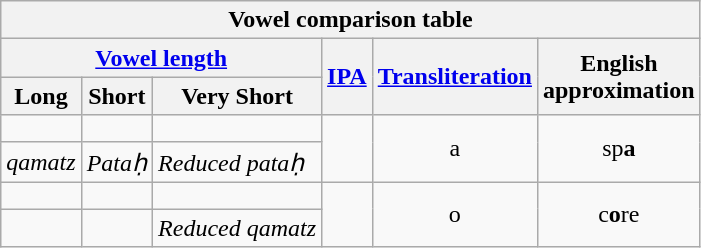<table class="wikitable">
<tr>
<th ! colspan=6>Vowel comparison table</th>
</tr>
<tr align=center>
<th ! colspan=3><a href='#'>Vowel length</a></th>
<th ! rowspan=2><a href='#'>IPA</a></th>
<th ! rowspan=2><a href='#'>Transliteration</a></th>
<th ! rowspan=2>English<br>approximation</th>
</tr>
<tr>
<th>Long</th>
<th>Short</th>
<th>Very Short</th>
</tr>
<tr align=center>
<td style="font-size:26px; padding-bottom:12px"></td>
<td style="font-size:26px; padding-bottom:12px"></td>
<td style="font-size:26px; padding-bottom:12px"></td>
<td rowspan="2"></td>
<td rowspan="2">a</td>
<td rowspan="2">sp<strong>a</strong></td>
</tr>
<tr>
<td><em>qamatz</em></td>
<td><em>Pataḥ</em></td>
<td><em>Reduced pataḥ</em></td>
</tr>
<tr align=center>
<td style="font-size:24px; padding-bottom:12px"></td>
<td style="font-size:26px; padding-bottom:12px"></td>
<td style="font-size:26px; padding-bottom:12px"></td>
<td rowspan="2"></td>
<td rowspan="2">o</td>
<td rowspan="2">c<strong>o</strong>re</td>
</tr>
<tr>
<td><em></em></td>
<td><em></em></td>
<td><em>Reduced qamatz</em></td>
</tr>
</table>
